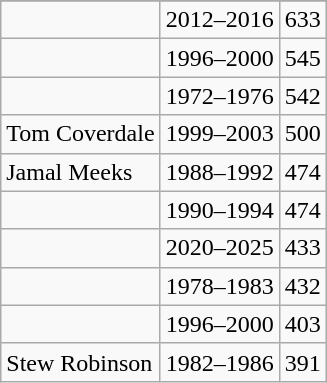<table class="wikitable sortable" style="float:left; margin-right:1em">
<tr>
</tr>
<tr>
<td></td>
<td>2012–2016</td>
<td>633</td>
</tr>
<tr>
<td></td>
<td>1996–2000</td>
<td>545</td>
</tr>
<tr>
<td></td>
<td>1972–1976</td>
<td>542</td>
</tr>
<tr>
<td sortname>Tom Coverdale</td>
<td>1999–2003</td>
<td>500</td>
</tr>
<tr>
<td sortname>Jamal Meeks</td>
<td>1988–1992</td>
<td>474</td>
</tr>
<tr>
<td></td>
<td>1990–1994</td>
<td>474</td>
</tr>
<tr>
<td></td>
<td>2020–2025</td>
<td>433</td>
</tr>
<tr>
<td></td>
<td>1978–1983</td>
<td>432</td>
</tr>
<tr>
<td></td>
<td>1996–2000</td>
<td>403</td>
</tr>
<tr>
<td sortname>Stew Robinson</td>
<td>1982–1986</td>
<td>391</td>
</tr>
</table>
